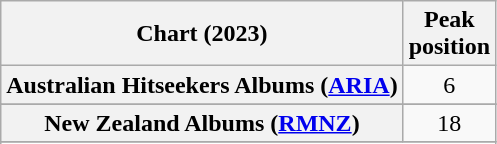<table class="wikitable sortable plainrowheaders" style="text-align:center">
<tr>
<th scope="col">Chart (2023)</th>
<th scope="col">Peak<br>position</th>
</tr>
<tr>
<th scope="row">Australian Hitseekers Albums (<a href='#'>ARIA</a>)</th>
<td>6</td>
</tr>
<tr>
</tr>
<tr>
<th scope="row">New Zealand Albums (<a href='#'>RMNZ</a>)</th>
<td>18</td>
</tr>
<tr>
</tr>
<tr>
</tr>
<tr>
</tr>
</table>
